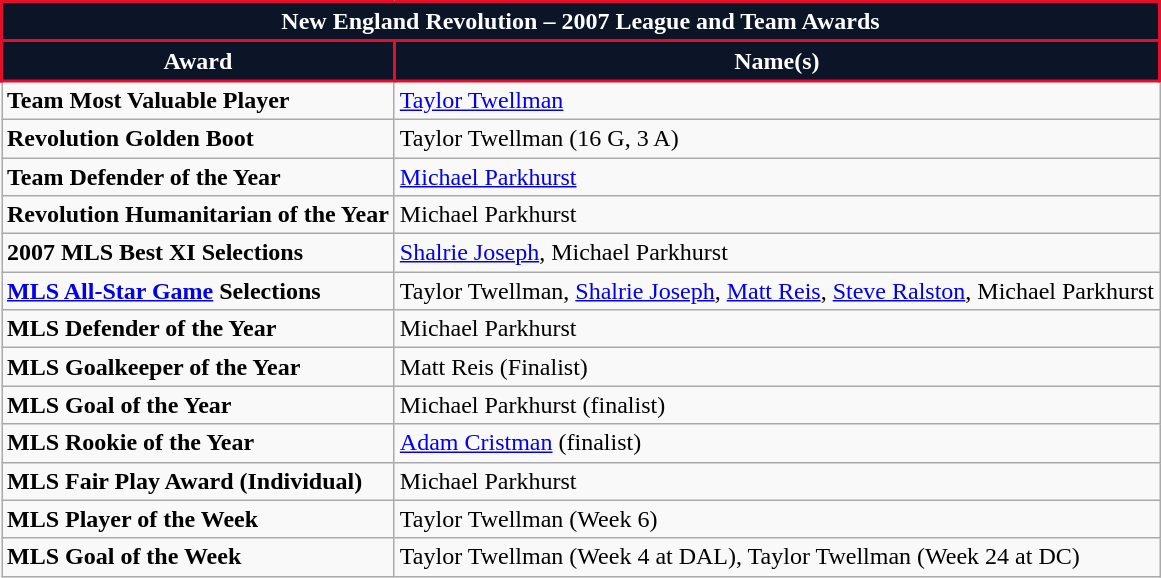<table class="wikitable">
<tr>
<th colspan="2" style="background:#0c1527; color:#fff; border:2px solid #e20e2a; text-align: center; font-weight:bold;">New England Revolution – 2007 League and Team Awards</th>
</tr>
<tr>
<th style="background:#0c1527; color:#fff; border:2px solid #e20e2a;" scope="col">Award</th>
<th style="background:#0c1527; color:#fff; border:2px solid #e20e2a;" scope="col">Name(s)</th>
</tr>
<tr>
<td><strong>Team Most Valuable Player</strong></td>
<td><a href='#'>Taylor Twellman</a></td>
</tr>
<tr>
<td><strong>Revolution Golden Boot</strong></td>
<td>Taylor Twellman (16 G, 3 A)</td>
</tr>
<tr>
<td><strong>Team Defender of the Year</strong></td>
<td><a href='#'>Michael Parkhurst</a></td>
</tr>
<tr>
<td><strong>Revolution Humanitarian of the Year</strong></td>
<td>Michael Parkhurst</td>
</tr>
<tr>
<td><strong>2007 MLS Best XI Selections</strong></td>
<td><a href='#'>Shalrie Joseph</a>, Michael Parkhurst</td>
</tr>
<tr>
<td><strong><a href='#'>MLS All-Star Game</a> Selections</strong></td>
<td>Taylor Twellman, <a href='#'>Shalrie Joseph</a>, <a href='#'>Matt Reis</a>, <a href='#'>Steve Ralston</a>, Michael Parkhurst</td>
</tr>
<tr>
<td><strong>MLS Defender of the Year</strong></td>
<td>Michael Parkhurst</td>
</tr>
<tr>
<td><strong>MLS Goalkeeper of the Year</strong></td>
<td>Matt Reis (Finalist)</td>
</tr>
<tr>
<td><strong>MLS Goal of the Year</strong></td>
<td>Michael Parkhurst (finalist)</td>
</tr>
<tr>
<td><strong>MLS Rookie of the Year</strong></td>
<td><a href='#'>Adam Cristman</a> (finalist)</td>
</tr>
<tr>
<td><strong>MLS Fair Play Award (Individual)</strong></td>
<td>Michael Parkhurst</td>
</tr>
<tr>
<td><strong>MLS Player of the Week</strong></td>
<td>Taylor Twellman (Week 6)</td>
</tr>
<tr>
<td><strong>MLS Goal of the Week</strong></td>
<td>Taylor Twellman (Week 4 at DAL), Taylor Twellman (Week 24 at DC)</td>
</tr>
</table>
